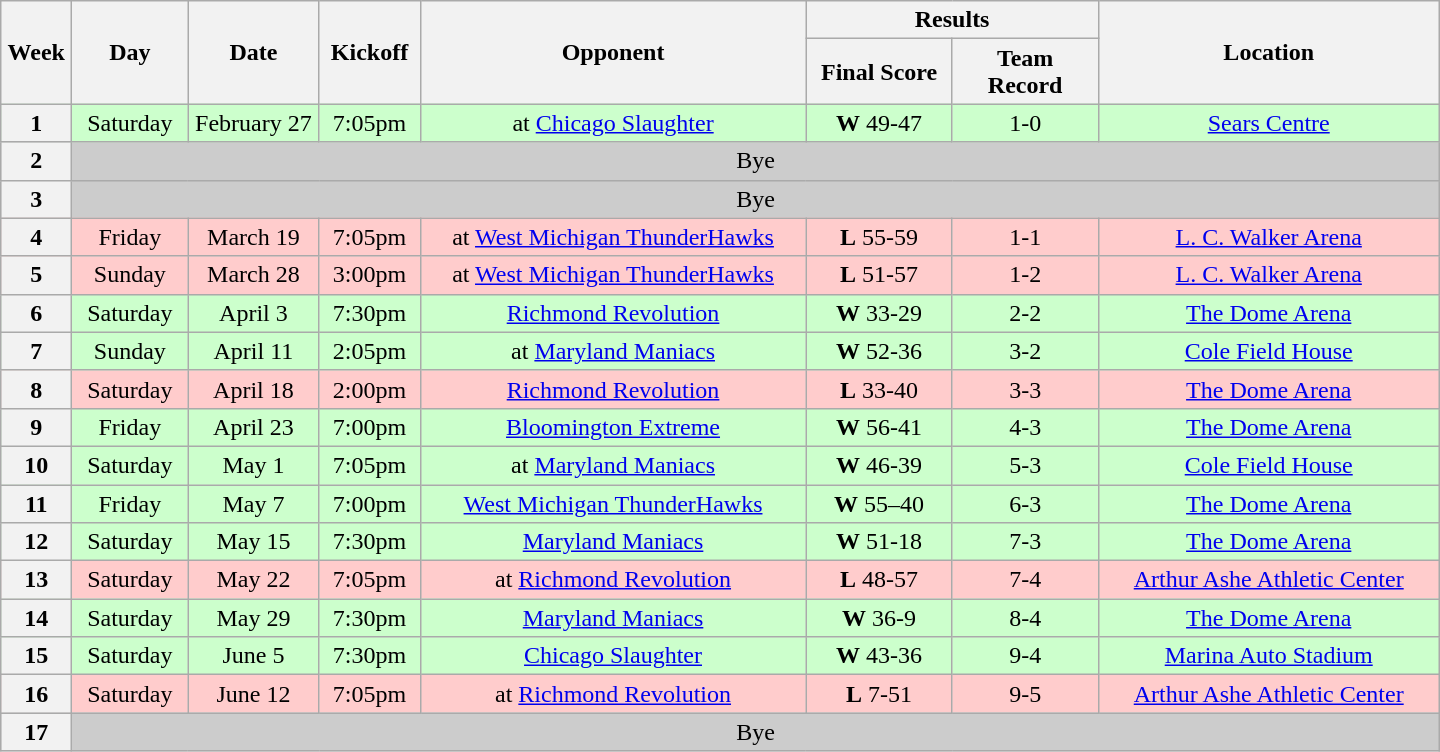<table class="wikitable">
<tr>
<th rowspan="2" width="40">Week</th>
<th rowspan="2" width="70">Day</th>
<th rowspan="2" width="80">Date</th>
<th rowspan="2" width="60">Kickoff</th>
<th rowspan="2" width="250">Opponent</th>
<th colspan="2" width="180">Results</th>
<th rowspan="2" width="220">Location</th>
</tr>
<tr>
<th width="90">Final Score</th>
<th width="90">Team Record</th>
</tr>
<tr align="center" bgcolor="#CCFFCC">
<th>1</th>
<td align="center">Saturday</td>
<td align="center">February 27</td>
<td align="center">7:05pm</td>
<td align="center">at <a href='#'>Chicago Slaughter</a></td>
<td align="center"><strong>W</strong> 49-47</td>
<td align="center">1-0</td>
<td align="center"><a href='#'>Sears Centre</a></td>
</tr>
<tr style="background: #CCCCCC;">
<th>2</th>
<td colSpan=7 align="center">Bye</td>
</tr>
<tr style="background: #CCCCCC;">
<th>3</th>
<td colSpan=7 align="center">Bye</td>
</tr>
<tr align="center" bgcolor="#FFCCCC">
<th>4</th>
<td align="center">Friday</td>
<td align="center">March 19</td>
<td align="center">7:05pm</td>
<td align="center">at <a href='#'>West Michigan ThunderHawks</a></td>
<td align="center"><strong>L</strong> 55-59</td>
<td align="center">1-1</td>
<td align="center"><a href='#'>L. C. Walker Arena</a></td>
</tr>
<tr align="center" bgcolor="#FFCCCC">
<th>5</th>
<td align="center">Sunday</td>
<td align="center">March 28</td>
<td align="center">3:00pm</td>
<td align="center">at <a href='#'>West Michigan ThunderHawks</a></td>
<td align="center"><strong>L</strong> 51-57</td>
<td align="center">1-2</td>
<td align="center"><a href='#'>L. C. Walker Arena</a></td>
</tr>
<tr align="center" bgcolor="#CCFFCC">
<th>6</th>
<td align="center">Saturday</td>
<td align="center">April 3</td>
<td align="center">7:30pm</td>
<td align="center"><a href='#'>Richmond Revolution</a></td>
<td align="center"><strong>W</strong> 33-29</td>
<td align="center">2-2</td>
<td align="center"><a href='#'>The Dome Arena</a></td>
</tr>
<tr align="center" bgcolor="#CCFFCC">
<th>7</th>
<td align="center">Sunday</td>
<td align="center">April 11</td>
<td align="center">2:05pm</td>
<td align="center">at <a href='#'>Maryland Maniacs</a></td>
<td align="center"><strong>W</strong> 52-36</td>
<td align="center">3-2</td>
<td align="center"><a href='#'>Cole Field House</a></td>
</tr>
<tr align="center" bgcolor="#FFCCCC">
<th>8</th>
<td align="center">Saturday</td>
<td align="center">April 18</td>
<td align="center">2:00pm</td>
<td align="center"><a href='#'>Richmond Revolution</a></td>
<td align="center"><strong>L</strong> 33-40</td>
<td align="center">3-3</td>
<td align="center"><a href='#'>The Dome Arena</a></td>
</tr>
<tr align="center" bgcolor="#CCFFCC">
<th>9</th>
<td align="center">Friday</td>
<td align="center">April 23</td>
<td align="center">7:00pm</td>
<td align="center"><a href='#'>Bloomington Extreme</a></td>
<td align="center"><strong>W</strong> 56-41</td>
<td align="center">4-3</td>
<td align="center"><a href='#'>The Dome Arena</a></td>
</tr>
<tr align="center" bgcolor="#CCFFCC">
<th>10</th>
<td align="center">Saturday</td>
<td align="center">May 1</td>
<td align="center">7:05pm</td>
<td align="center">at <a href='#'>Maryland Maniacs</a></td>
<td align="center"><strong>W</strong> 46-39</td>
<td align="center">5-3</td>
<td align="center"><a href='#'>Cole Field House</a></td>
</tr>
<tr align="center" bgcolor="#CCFFCC">
<th>11</th>
<td align="center">Friday</td>
<td align="center">May 7</td>
<td align="center">7:00pm</td>
<td align="center"><a href='#'>West Michigan ThunderHawks</a></td>
<td align="center"><strong>W</strong> 55–40</td>
<td align="center">6-3</td>
<td align="center"><a href='#'>The Dome Arena</a></td>
</tr>
<tr align="center" bgcolor="#CCFFCC">
<th>12</th>
<td align="center">Saturday</td>
<td align="center">May 15</td>
<td align="center">7:30pm</td>
<td align="center"><a href='#'>Maryland Maniacs</a></td>
<td align="center"><strong>W</strong> 51-18</td>
<td align="center">7-3</td>
<td align="center"><a href='#'>The Dome Arena</a></td>
</tr>
<tr align="center" bgcolor="#FFCCCC">
<th>13</th>
<td align="center">Saturday</td>
<td align="center">May 22</td>
<td align="center">7:05pm</td>
<td align="center">at <a href='#'>Richmond Revolution</a></td>
<td align="center"><strong>L</strong> 48-57</td>
<td align="center">7-4</td>
<td align="center"><a href='#'>Arthur Ashe Athletic Center</a></td>
</tr>
<tr align="center" bgcolor="#CCFFCC">
<th>14</th>
<td align="center">Saturday</td>
<td align="center">May 29</td>
<td align="center">7:30pm</td>
<td align="center"><a href='#'>Maryland Maniacs</a></td>
<td align="center"><strong>W</strong> 36-9</td>
<td align="center">8-4</td>
<td align="center"><a href='#'>The Dome Arena</a></td>
</tr>
<tr align="center" bgcolor="#CCFFCC">
<th>15</th>
<td align="center">Saturday</td>
<td align="center">June 5</td>
<td align="center">7:30pm</td>
<td align="center"><a href='#'>Chicago Slaughter</a></td>
<td align="center"><strong>W</strong> 43-36</td>
<td align="center">9-4</td>
<td align="center"><a href='#'>Marina Auto Stadium</a></td>
</tr>
<tr align="center" bgcolor="#FFCCCC">
<th>16</th>
<td align="center">Saturday</td>
<td align="center">June 12</td>
<td align="center">7:05pm</td>
<td align="center">at <a href='#'>Richmond Revolution</a></td>
<td align="center"><strong>L</strong> 7-51</td>
<td align="center">9-5</td>
<td align="center"><a href='#'>Arthur Ashe Athletic Center</a></td>
</tr>
<tr style="background: #CCCCCC;">
<th>17</th>
<td colSpan=7 align="center">Bye</td>
</tr>
</table>
